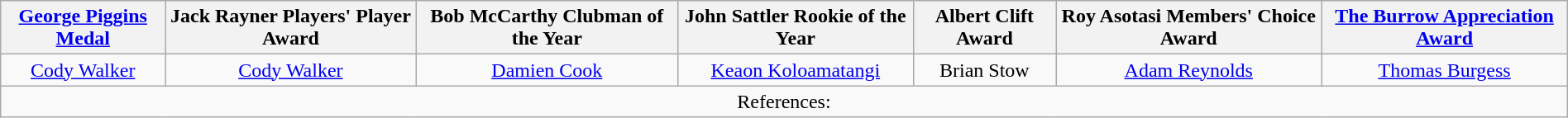<table class="wikitable" style="text-align:center; width:100%;">
<tr>
<th><a href='#'>George Piggins Medal</a></th>
<th>Jack Rayner Players' Player Award</th>
<th>Bob McCarthy Clubman of the Year</th>
<th>John Sattler Rookie of the Year</th>
<th>Albert Clift Award</th>
<th>Roy Asotasi Members' Choice Award</th>
<th><a href='#'>The Burrow Appreciation Award</a></th>
</tr>
<tr>
<td><a href='#'>Cody Walker</a></td>
<td><a href='#'>Cody Walker</a></td>
<td><a href='#'>Damien Cook</a></td>
<td><a href='#'>Keaon Koloamatangi</a></td>
<td>Brian Stow</td>
<td><a href='#'>Adam Reynolds</a></td>
<td><a href='#'>Thomas Burgess</a></td>
</tr>
<tr>
<td colspan="7">References: </td>
</tr>
</table>
